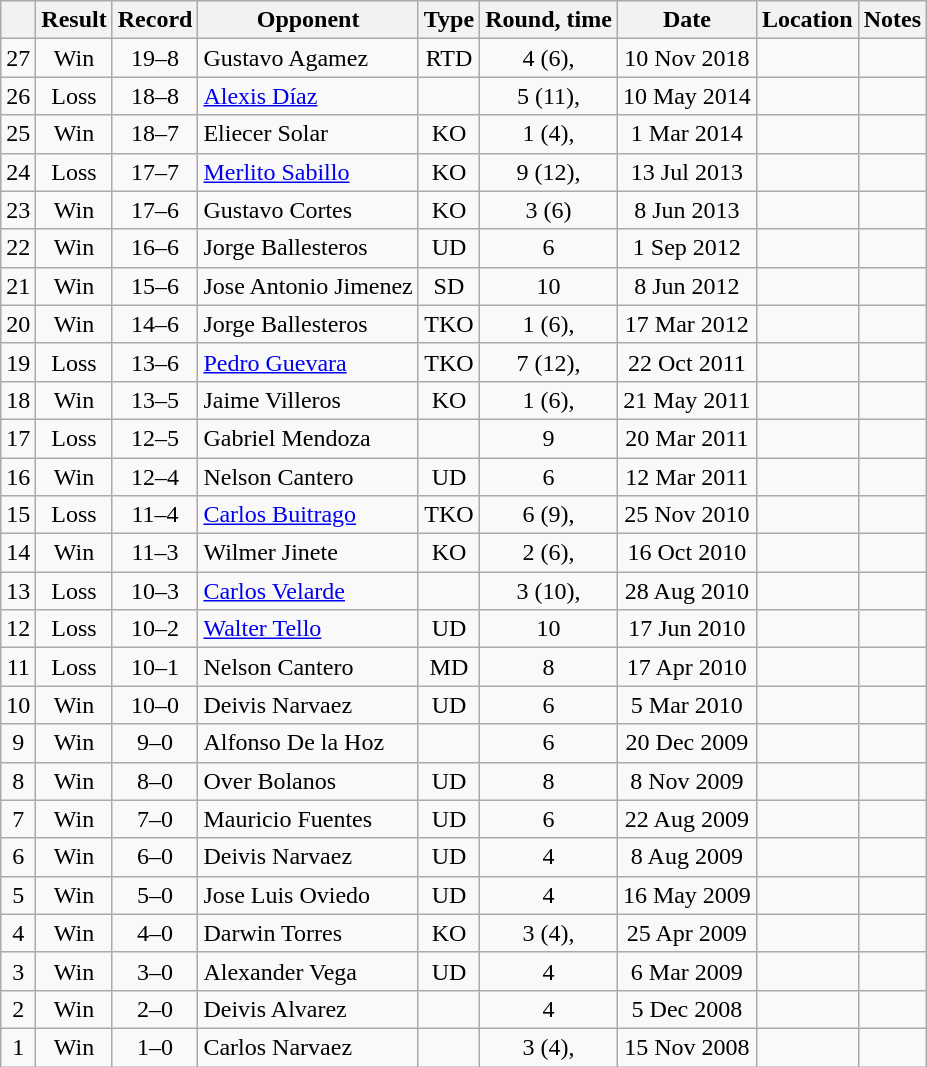<table class="wikitable" style="text-align:center">
<tr>
<th></th>
<th>Result</th>
<th>Record</th>
<th>Opponent</th>
<th>Type</th>
<th>Round, time</th>
<th>Date</th>
<th>Location</th>
<th>Notes</th>
</tr>
<tr>
<td>27</td>
<td>Win</td>
<td>19–8</td>
<td style="text-align:left;"> Gustavo Agamez</td>
<td>RTD</td>
<td>4 (6), </td>
<td>10 Nov 2018</td>
<td style="text-align:left;"> </td>
<td></td>
</tr>
<tr>
<td>26</td>
<td>Loss</td>
<td>18–8</td>
<td style="text-align:left;"> <a href='#'>Alexis Díaz</a></td>
<td></td>
<td>5 (11), </td>
<td>10 May 2014</td>
<td style="text-align:left;"> </td>
<td style="text-align:left;"></td>
</tr>
<tr>
<td>25</td>
<td>Win</td>
<td>18–7</td>
<td style="text-align:left;"> Eliecer Solar</td>
<td>KO</td>
<td>1 (4), </td>
<td>1 Mar 2014</td>
<td style="text-align:left;"> </td>
<td></td>
</tr>
<tr>
<td>24</td>
<td>Loss</td>
<td>17–7</td>
<td style="text-align:left;"> <a href='#'>Merlito Sabillo</a></td>
<td>KO</td>
<td>9 (12), </td>
<td>13 Jul 2013</td>
<td style="text-align:left;"> </td>
<td style="text-align:left;"></td>
</tr>
<tr>
<td>23</td>
<td>Win</td>
<td>17–6</td>
<td style="text-align:left;"> Gustavo Cortes</td>
<td>KO</td>
<td>3 (6)</td>
<td>8 Jun 2013</td>
<td style="text-align:left;"> </td>
<td></td>
</tr>
<tr>
<td>22</td>
<td>Win</td>
<td>16–6</td>
<td style="text-align:left;"> Jorge Ballesteros</td>
<td>UD</td>
<td>6</td>
<td>1 Sep 2012</td>
<td style="text-align:left;"> </td>
<td></td>
</tr>
<tr>
<td>21</td>
<td>Win</td>
<td>15–6</td>
<td style="text-align:left;"> Jose Antonio Jimenez</td>
<td>SD</td>
<td>10</td>
<td>8 Jun 2012</td>
<td style="text-align:left;"> </td>
<td style="text-align:left;"></td>
</tr>
<tr>
<td>20</td>
<td>Win</td>
<td>14–6</td>
<td style="text-align:left;"> Jorge Ballesteros</td>
<td>TKO</td>
<td>1 (6), </td>
<td>17 Mar 2012</td>
<td style="text-align:left;"> </td>
<td></td>
</tr>
<tr>
<td>19</td>
<td>Loss</td>
<td>13–6</td>
<td style="text-align:left;"> <a href='#'>Pedro Guevara</a></td>
<td>TKO</td>
<td>7 (12), </td>
<td>22 Oct 2011</td>
<td style="text-align:left;"> </td>
<td style="text-align:left;"></td>
</tr>
<tr>
<td>18</td>
<td>Win</td>
<td>13–5</td>
<td style="text-align:left;"> Jaime Villeros</td>
<td>KO</td>
<td>1 (6), </td>
<td>21 May 2011</td>
<td style="text-align:left;"> </td>
<td></td>
</tr>
<tr>
<td>17</td>
<td>Loss</td>
<td>12–5</td>
<td style="text-align:left;"> Gabriel Mendoza</td>
<td></td>
<td>9</td>
<td>20 Mar 2011</td>
<td style="text-align:left;"> </td>
<td style="text-align:left;"></td>
</tr>
<tr>
<td>16</td>
<td>Win</td>
<td>12–4</td>
<td style="text-align:left;"> Nelson Cantero</td>
<td>UD</td>
<td>6</td>
<td>12 Mar 2011</td>
<td style="text-align:left;"> </td>
<td></td>
</tr>
<tr>
<td>15</td>
<td>Loss</td>
<td>11–4</td>
<td style="text-align:left;"> <a href='#'>Carlos Buitrago</a></td>
<td>TKO</td>
<td>6 (9), </td>
<td>25 Nov 2010</td>
<td style="text-align:left;"> </td>
<td style="text-align:left;"></td>
</tr>
<tr>
<td>14</td>
<td>Win</td>
<td>11–3</td>
<td style="text-align:left;"> Wilmer Jinete</td>
<td>KO</td>
<td>2 (6), </td>
<td>16 Oct 2010</td>
<td style="text-align:left;"> </td>
<td></td>
</tr>
<tr>
<td>13</td>
<td>Loss</td>
<td>10–3</td>
<td style="text-align:left;"> <a href='#'>Carlos Velarde</a></td>
<td></td>
<td>3 (10), </td>
<td>28 Aug 2010</td>
<td style="text-align:left;"> </td>
<td style="text-align:left;"></td>
</tr>
<tr>
<td>12</td>
<td>Loss</td>
<td>10–2</td>
<td style="text-align:left;"> <a href='#'>Walter Tello</a></td>
<td>UD</td>
<td>10</td>
<td>17 Jun 2010</td>
<td style="text-align:left;"> </td>
<td></td>
</tr>
<tr>
<td>11</td>
<td>Loss</td>
<td>10–1</td>
<td style="text-align:left;"> Nelson Cantero</td>
<td>MD</td>
<td>8</td>
<td>17 Apr 2010</td>
<td style="text-align:left;"> </td>
<td></td>
</tr>
<tr>
<td>10</td>
<td>Win</td>
<td>10–0</td>
<td style="text-align:left;"> Deivis Narvaez</td>
<td>UD</td>
<td>6</td>
<td>5 Mar 2010</td>
<td style="text-align:left;"> </td>
<td></td>
</tr>
<tr>
<td>9</td>
<td>Win</td>
<td>9–0</td>
<td style="text-align:left;"> Alfonso De la Hoz</td>
<td></td>
<td>6</td>
<td>20 Dec 2009</td>
<td style="text-align:left;"> </td>
<td></td>
</tr>
<tr>
<td>8</td>
<td>Win</td>
<td>8–0</td>
<td style="text-align:left;"> Over Bolanos</td>
<td>UD</td>
<td>8</td>
<td>8 Nov 2009</td>
<td style="text-align:left;"> </td>
<td></td>
</tr>
<tr>
<td>7</td>
<td>Win</td>
<td>7–0</td>
<td style="text-align:left;"> Mauricio Fuentes</td>
<td>UD</td>
<td>6</td>
<td>22 Aug 2009</td>
<td style="text-align:left;"> </td>
<td></td>
</tr>
<tr>
<td>6</td>
<td>Win</td>
<td>6–0</td>
<td style="text-align:left;"> Deivis Narvaez</td>
<td>UD</td>
<td>4</td>
<td>8 Aug 2009</td>
<td style="text-align:left;"> </td>
<td></td>
</tr>
<tr>
<td>5</td>
<td>Win</td>
<td>5–0</td>
<td style="text-align:left;"> Jose Luis Oviedo</td>
<td>UD</td>
<td>4</td>
<td>16 May 2009</td>
<td style="text-align:left;"> </td>
<td></td>
</tr>
<tr>
<td>4</td>
<td>Win</td>
<td>4–0</td>
<td style="text-align:left;"> Darwin Torres</td>
<td>KO</td>
<td>3 (4), </td>
<td>25 Apr 2009</td>
<td style="text-align:left;"> </td>
<td></td>
</tr>
<tr>
<td>3</td>
<td>Win</td>
<td>3–0</td>
<td style="text-align:left;"> Alexander Vega</td>
<td>UD</td>
<td>4</td>
<td>6 Mar 2009</td>
<td style="text-align:left;"> </td>
<td></td>
</tr>
<tr>
<td>2</td>
<td>Win</td>
<td>2–0</td>
<td style="text-align:left;"> Deivis Alvarez</td>
<td></td>
<td>4</td>
<td>5 Dec 2008</td>
<td style="text-align:left;"> </td>
<td></td>
</tr>
<tr>
<td>1</td>
<td>Win</td>
<td>1–0</td>
<td style="text-align:left;"> Carlos Narvaez</td>
<td></td>
<td>3 (4), </td>
<td>15 Nov 2008</td>
<td style="text-align:left;"> </td>
<td></td>
</tr>
</table>
